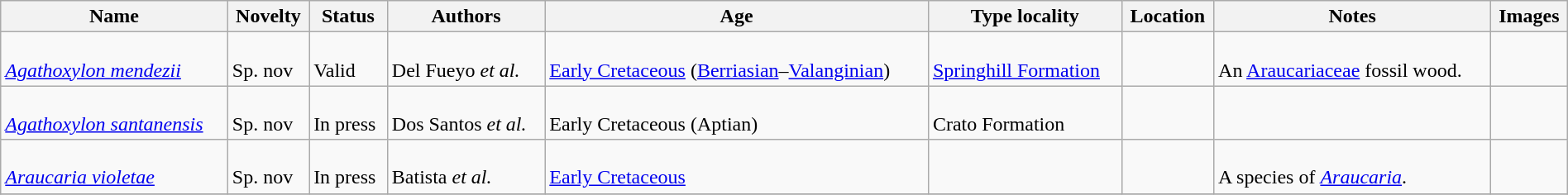<table class="wikitable sortable" align="center" width="100%">
<tr>
<th>Name</th>
<th>Novelty</th>
<th>Status</th>
<th>Authors</th>
<th>Age</th>
<th>Type locality</th>
<th>Location</th>
<th>Notes</th>
<th>Images</th>
</tr>
<tr>
<td><br><em><a href='#'>Agathoxylon mendezii</a></em></td>
<td><br>Sp. nov</td>
<td><br>Valid</td>
<td><br>Del Fueyo <em>et al.</em></td>
<td><br><a href='#'>Early Cretaceous</a> (<a href='#'>Berriasian</a>–<a href='#'>Valanginian</a>)</td>
<td><br><a href='#'>Springhill Formation</a></td>
<td><br></td>
<td><br>An <a href='#'>Araucariaceae</a> fossil wood.</td>
<td></td>
</tr>
<tr>
<td><br><em><a href='#'>Agathoxylon santanensis</a></em></td>
<td><br>Sp. nov</td>
<td><br>In press</td>
<td><br>Dos Santos <em>et al.</em></td>
<td><br>Early Cretaceous (Aptian)</td>
<td><br>Crato Formation</td>
<td><br></td>
<td></td>
<td></td>
</tr>
<tr>
<td><br><em><a href='#'>Araucaria violetae</a></em></td>
<td><br>Sp. nov</td>
<td><br>In press</td>
<td><br>Batista <em>et al.</em></td>
<td><br><a href='#'>Early Cretaceous</a></td>
<td></td>
<td><br></td>
<td><br>A species of <em><a href='#'>Araucaria</a></em>.</td>
<td></td>
</tr>
<tr>
</tr>
</table>
